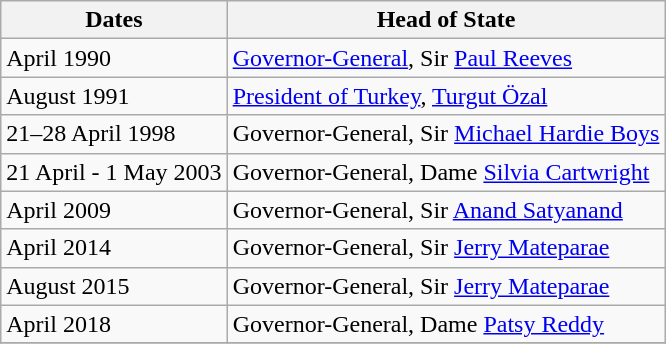<table class=wikitable>
<tr>
<th>Dates</th>
<th>Head of State</th>
</tr>
<tr>
<td>April 1990</td>
<td><a href='#'>Governor-General</a>, Sir <a href='#'>Paul Reeves</a></td>
</tr>
<tr>
<td>August 1991</td>
<td><a href='#'>President of Turkey</a>, <a href='#'>Turgut Özal</a></td>
</tr>
<tr>
<td>21–28 April 1998</td>
<td>Governor-General, Sir <a href='#'>Michael Hardie Boys</a></td>
</tr>
<tr>
<td>21 April - 1 May 2003</td>
<td>Governor-General, Dame <a href='#'>Silvia Cartwright</a></td>
</tr>
<tr>
<td>April 2009</td>
<td>Governor-General, Sir <a href='#'>Anand Satyanand</a></td>
</tr>
<tr>
<td>April 2014</td>
<td>Governor-General, Sir <a href='#'>Jerry Mateparae</a></td>
</tr>
<tr>
<td>August 2015</td>
<td>Governor-General, Sir <a href='#'>Jerry Mateparae</a></td>
</tr>
<tr>
<td>April 2018</td>
<td>Governor-General, Dame <a href='#'>Patsy Reddy</a></td>
</tr>
<tr>
</tr>
</table>
